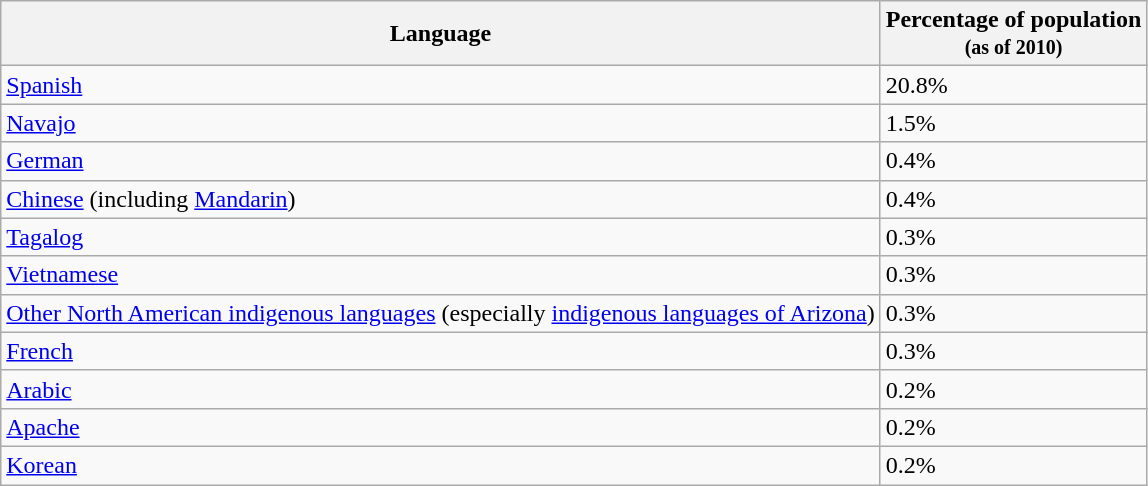<table class="wikitable sortable" style="margin-left:1em; float:center">
<tr>
<th>Language</th>
<th>Percentage of population<br><small>(as of 2010)</small></th>
</tr>
<tr>
<td><a href='#'>Spanish</a></td>
<td>20.8%</td>
</tr>
<tr>
<td><a href='#'>Navajo</a></td>
<td>1.5%</td>
</tr>
<tr>
<td><a href='#'>German</a></td>
<td>0.4%</td>
</tr>
<tr>
<td><a href='#'>Chinese</a> (including <a href='#'>Mandarin</a>)</td>
<td>0.4%</td>
</tr>
<tr>
<td><a href='#'>Tagalog</a></td>
<td>0.3%</td>
</tr>
<tr>
<td><a href='#'>Vietnamese</a></td>
<td>0.3%</td>
</tr>
<tr>
<td><a href='#'>Other North American indigenous languages</a> (especially <a href='#'>indigenous languages of Arizona</a>)</td>
<td>0.3%</td>
</tr>
<tr>
<td><a href='#'>French</a></td>
<td>0.3%</td>
</tr>
<tr>
<td><a href='#'>Arabic</a></td>
<td>0.2%</td>
</tr>
<tr>
<td><a href='#'>Apache</a></td>
<td>0.2%</td>
</tr>
<tr>
<td><a href='#'>Korean</a></td>
<td>0.2%</td>
</tr>
</table>
